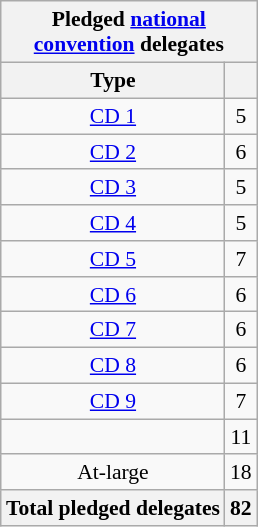<table class="wikitable sortable" style="font-size:90%;text-align:center;float:right;padding:5px;">
<tr>
<th colspan="2">Pledged <a href='#'>national<br>convention</a> delegates</th>
</tr>
<tr>
<th>Type</th>
<th></th>
</tr>
<tr>
<td><a href='#'>CD 1</a></td>
<td>5</td>
</tr>
<tr>
<td><a href='#'>CD 2</a></td>
<td>6</td>
</tr>
<tr>
<td><a href='#'>CD 3</a></td>
<td>5</td>
</tr>
<tr>
<td><a href='#'>CD 4</a></td>
<td>5</td>
</tr>
<tr>
<td><a href='#'>CD 5</a></td>
<td>7</td>
</tr>
<tr>
<td><a href='#'>CD 6</a></td>
<td>6</td>
</tr>
<tr>
<td><a href='#'>CD 7</a></td>
<td>6</td>
</tr>
<tr>
<td><a href='#'>CD 8</a></td>
<td>6</td>
</tr>
<tr>
<td><a href='#'>CD 9</a></td>
<td>7</td>
</tr>
<tr>
<td></td>
<td>11</td>
</tr>
<tr>
<td>At-large</td>
<td>18</td>
</tr>
<tr>
<th>Total pledged delegates</th>
<th>82</th>
</tr>
</table>
